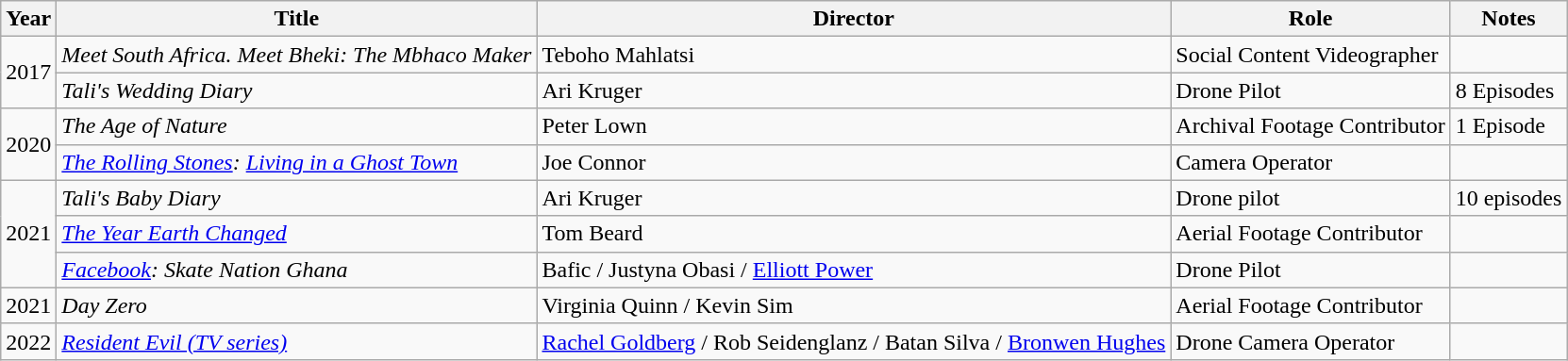<table class="wikitable">
<tr>
<th>Year</th>
<th>Title</th>
<th>Director</th>
<th>Role</th>
<th>Notes</th>
</tr>
<tr>
<td rowspan="2">2017</td>
<td><em>Meet South Africa. Meet Bheki: The Mbhaco Maker</em></td>
<td>Teboho Mahlatsi</td>
<td>Social Content Videographer</td>
<td></td>
</tr>
<tr>
<td><em>Tali's Wedding Diary</em></td>
<td>Ari Kruger</td>
<td>Drone Pilot</td>
<td>8 Episodes</td>
</tr>
<tr>
<td rowspan="2">2020</td>
<td><em>The Age of Nature</em></td>
<td>Peter Lown</td>
<td>Archival Footage Contributor</td>
<td>1 Episode</td>
</tr>
<tr>
<td><em><a href='#'>The Rolling Stones</a>: <a href='#'>Living in a Ghost Town</a></em></td>
<td>Joe Connor</td>
<td>Camera Operator</td>
<td></td>
</tr>
<tr>
<td rowspan="3">2021</td>
<td><em>Tali's Baby Diary</em></td>
<td>Ari Kruger </td>
<td>Drone pilot</td>
<td>10 episodes</td>
</tr>
<tr>
<td><em><a href='#'>The Year Earth Changed</a></em></td>
<td>Tom Beard</td>
<td>Aerial Footage Contributor</td>
<td></td>
</tr>
<tr>
<td><em><a href='#'>Facebook</a>: Skate Nation Ghana</em></td>
<td>Bafic  / Justyna Obasi  / <a href='#'>Elliott Power</a></td>
<td>Drone Pilot</td>
<td></td>
</tr>
<tr>
<td>2021</td>
<td><em>Day Zero</em></td>
<td>Virginia Quinn / Kevin Sim </td>
<td>Aerial Footage Contributor</td>
<td></td>
</tr>
<tr>
<td>2022</td>
<td><em><a href='#'>Resident Evil (TV series)</a></em> <em></em></td>
<td><a href='#'>Rachel Goldberg</a> / Rob Seidenglanz  / Batan Silva  / <a href='#'>Bronwen Hughes</a></td>
<td>Drone Camera Operator</td>
<td></td>
</tr>
</table>
